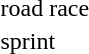<table>
<tr>
<td>road race<br></td>
<td></td>
<td></td>
<td></td>
</tr>
<tr>
<td>sprint<br></td>
<td></td>
<td></td>
<td></td>
</tr>
</table>
